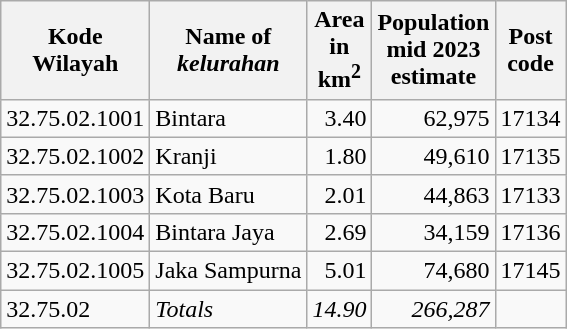<table class="wikitable">
<tr>
<th>Kode <br>Wilayah</th>
<th>Name of <br> <em>kelurahan</em></th>
<th>Area <br>in <br>km<sup>2</sup></th>
<th>Population<br>mid 2023<br>estimate</th>
<th>Post<br>code</th>
</tr>
<tr>
<td>32.75.02.1001</td>
<td>Bintara</td>
<td align="right">3.40</td>
<td align="right">62,975</td>
<td>17134</td>
</tr>
<tr>
<td>32.75.02.1002</td>
<td>Kranji</td>
<td align="right">1.80</td>
<td align="right">49,610</td>
<td>17135</td>
</tr>
<tr>
<td>32.75.02.1003</td>
<td>Kota Baru</td>
<td align="right">2.01</td>
<td align="right">44,863</td>
<td>17133</td>
</tr>
<tr>
<td>32.75.02.1004</td>
<td>Bintara Jaya</td>
<td align="right">2.69</td>
<td align="right">34,159</td>
<td>17136</td>
</tr>
<tr>
<td>32.75.02.1005</td>
<td>Jaka Sampurna</td>
<td align="right">5.01</td>
<td align="right">74,680</td>
<td>17145</td>
</tr>
<tr>
<td>32.75.02</td>
<td><em>Totals</em></td>
<td align="right"><em>14.90</em></td>
<td align="right"><em>266,287</em></td>
<td></td>
</tr>
</table>
